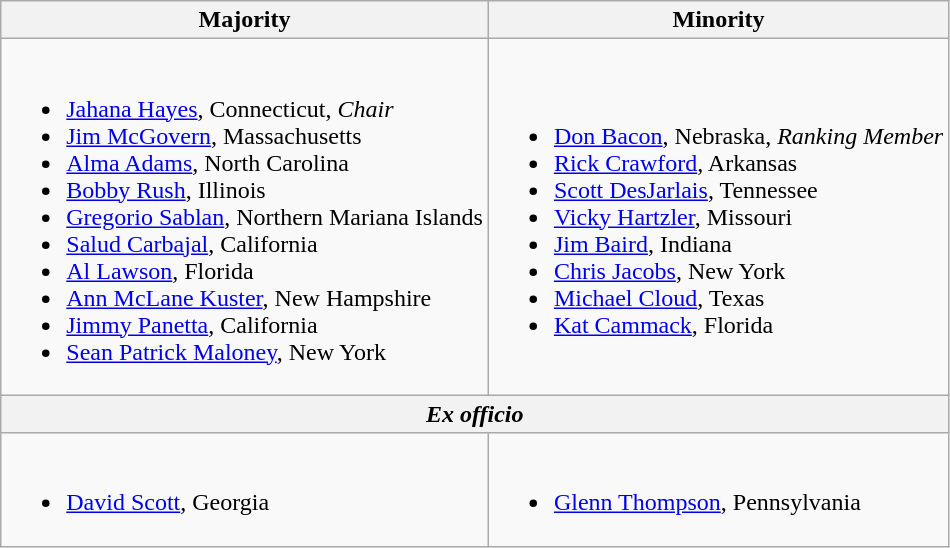<table class=wikitable>
<tr>
<th>Majority</th>
<th>Minority</th>
</tr>
<tr>
<td><br><ul><li><a href='#'>Jahana Hayes</a>, Connecticut, <em>Chair</em></li><li><a href='#'>Jim McGovern</a>, Massachusetts</li><li><a href='#'>Alma Adams</a>, North Carolina</li><li><a href='#'>Bobby Rush</a>, Illinois</li><li><a href='#'>Gregorio Sablan</a>, Northern Mariana Islands</li><li><a href='#'>Salud Carbajal</a>, California</li><li><a href='#'>Al Lawson</a>, Florida</li><li><a href='#'>Ann McLane Kuster</a>, New Hampshire</li><li><a href='#'>Jimmy Panetta</a>, California</li><li><a href='#'>Sean Patrick Maloney</a>, New York</li></ul></td>
<td><br><ul><li><a href='#'>Don Bacon</a>, Nebraska, <em>Ranking Member</em></li><li><a href='#'>Rick Crawford</a>, Arkansas</li><li><a href='#'>Scott DesJarlais</a>, Tennessee</li><li><a href='#'>Vicky Hartzler</a>, Missouri</li><li><a href='#'>Jim Baird</a>, Indiana</li><li><a href='#'>Chris Jacobs</a>, New York</li><li><a href='#'>Michael Cloud</a>, Texas</li><li><a href='#'>Kat Cammack</a>, Florida</li></ul></td>
</tr>
<tr>
<th colspan=2><em>Ex officio</em></th>
</tr>
<tr>
<td><br><ul><li><a href='#'>David Scott</a>, Georgia</li></ul></td>
<td><br><ul><li><a href='#'>Glenn Thompson</a>, Pennsylvania</li></ul></td>
</tr>
</table>
